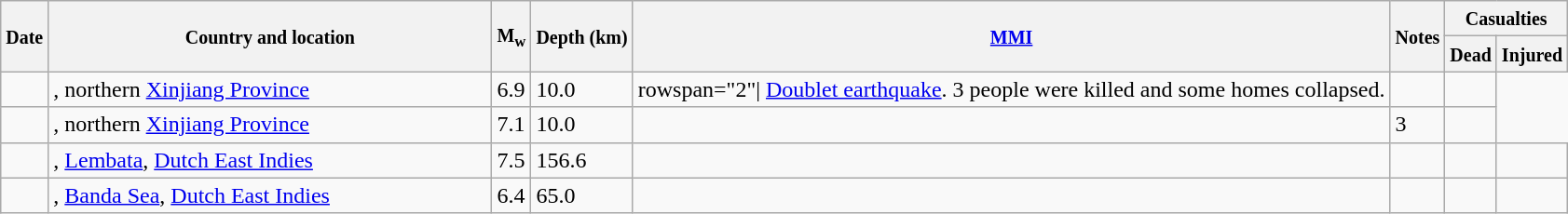<table class="wikitable sortable sort-under" style="border:1px black; margin-left:1em;">
<tr>
<th rowspan="2"><small>Date</small></th>
<th rowspan="2" style="width: 310px"><small>Country and location</small></th>
<th rowspan="2"><small>M<sub>w</sub></small></th>
<th rowspan="2"><small>Depth (km)</small></th>
<th rowspan="2"><small><a href='#'>MMI</a></small></th>
<th rowspan="2" class="unsortable"><small>Notes</small></th>
<th colspan="2"><small>Casualties</small></th>
</tr>
<tr>
<th><small>Dead</small></th>
<th><small>Injured</small></th>
</tr>
<tr>
<td></td>
<td>, northern <a href='#'>Xinjiang Province</a></td>
<td>6.9</td>
<td>10.0</td>
<td>rowspan="2"| <a href='#'>Doublet earthquake</a>. 3 people were killed and some homes collapsed.</td>
<td></td>
<td></td>
</tr>
<tr>
<td></td>
<td>, northern <a href='#'>Xinjiang Province</a></td>
<td>7.1</td>
<td>10.0</td>
<td></td>
<td>3</td>
<td></td>
</tr>
<tr>
<td></td>
<td>, <a href='#'>Lembata</a>, <a href='#'>Dutch East Indies</a></td>
<td>7.5</td>
<td>156.6</td>
<td></td>
<td></td>
<td></td>
<td></td>
</tr>
<tr>
<td></td>
<td>, <a href='#'>Banda Sea</a>, <a href='#'>Dutch East Indies</a></td>
<td>6.4</td>
<td>65.0</td>
<td></td>
<td></td>
<td></td>
<td></td>
</tr>
</table>
